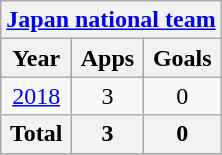<table class="wikitable" style="text-align:center">
<tr>
<th colspan=3><a href='#'>Japan national team</a></th>
</tr>
<tr>
<th>Year</th>
<th>Apps</th>
<th>Goals</th>
</tr>
<tr>
<td><a href='#'>2018</a></td>
<td>3</td>
<td>0</td>
</tr>
<tr>
<th>Total</th>
<th>3</th>
<th>0</th>
</tr>
</table>
